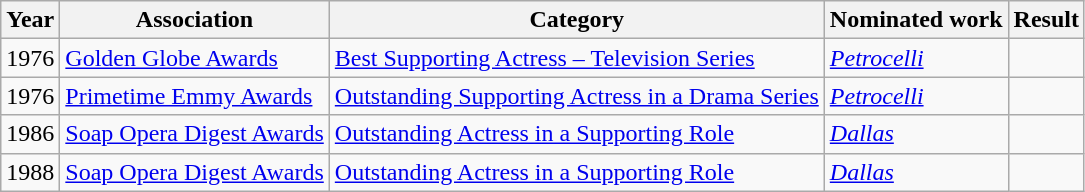<table class="wikitable sortable">
<tr>
<th>Year</th>
<th>Association</th>
<th>Category</th>
<th>Nominated work</th>
<th>Result</th>
</tr>
<tr>
<td>1976</td>
<td><a href='#'>Golden Globe Awards</a></td>
<td><a href='#'>Best Supporting Actress – Television Series</a></td>
<td><em><a href='#'>Petrocelli</a></em></td>
<td></td>
</tr>
<tr>
<td>1976</td>
<td><a href='#'>Primetime Emmy Awards</a></td>
<td><a href='#'>Outstanding Supporting Actress in a Drama Series</a></td>
<td><em><a href='#'>Petrocelli</a></em></td>
<td></td>
</tr>
<tr>
<td>1986</td>
<td><a href='#'>Soap Opera Digest Awards</a></td>
<td><a href='#'>Outstanding Actress in a Supporting Role</a></td>
<td><em><a href='#'>Dallas</a></em></td>
<td></td>
</tr>
<tr>
<td>1988</td>
<td><a href='#'>Soap Opera Digest Awards</a></td>
<td><a href='#'>Outstanding Actress in a Supporting Role</a></td>
<td><em><a href='#'>Dallas</a></em></td>
<td></td>
</tr>
</table>
